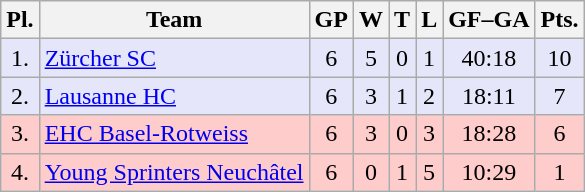<table class="wikitable">
<tr>
<th>Pl.</th>
<th>Team</th>
<th>GP</th>
<th>W</th>
<th>T</th>
<th>L</th>
<th>GF–GA</th>
<th>Pts.</th>
</tr>
<tr align="center " bgcolor="#e6e6fa">
<td>1.</td>
<td align="left"><a href='#'>Zürcher SC</a></td>
<td>6</td>
<td>5</td>
<td>0</td>
<td>1</td>
<td>40:18</td>
<td>10</td>
</tr>
<tr align="center "  bgcolor="#e6e6fa">
<td>2.</td>
<td align="left"><a href='#'>Lausanne HC</a></td>
<td>6</td>
<td>3</td>
<td>1</td>
<td>2</td>
<td>18:11</td>
<td>7</td>
</tr>
<tr align="center "  bgcolor="#ffcccc">
<td>3.</td>
<td align="left"><a href='#'>EHC Basel-Rotweiss</a></td>
<td>6</td>
<td>3</td>
<td>0</td>
<td>3</td>
<td>18:28</td>
<td>6</td>
</tr>
<tr align="center "  bgcolor="#ffcccc">
<td>4.</td>
<td align="left"><a href='#'>Young Sprinters Neuchâtel</a></td>
<td>6</td>
<td>0</td>
<td>1</td>
<td>5</td>
<td>10:29</td>
<td>1</td>
</tr>
</table>
